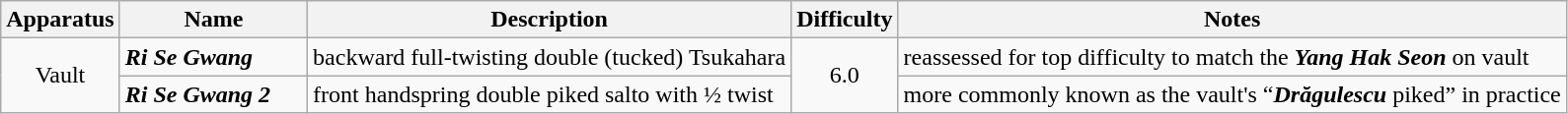<table class="wikitable">
<tr>
<th>Apparatus</th>
<th>Name</th>
<th>Description</th>
<th>Difficulty</th>
<th>Notes</th>
</tr>
<tr>
<td rowspan="2" align=center>Vault</td>
<td width=12%><strong><em>Ri Se Gwang</em></strong></td>
<td>backward full-twisting double (tucked) Tsukahara</td>
<td rowspan="2" align=center>6.0 </td>
<td>reassessed for top difficulty to match the <strong><em>Yang Hak Seon</em></strong> on vault</td>
</tr>
<tr>
<td width=12%><strong><em>Ri Se Gwang 2</em></strong></td>
<td>front handspring double piked salto with ½ twist</td>
<td>more commonly known as the vault's “<strong><em>Drăgulescu</em></strong> piked” in practice</td>
</tr>
</table>
